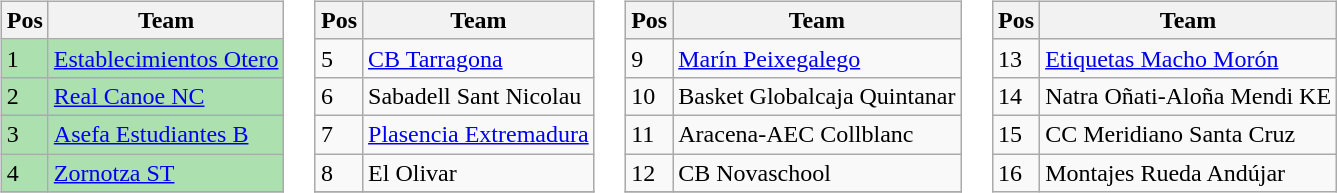<table>
<tr>
<td valign="top" width=0%><br><table class="wikitable">
<tr>
<th>Pos</th>
<th>Team</th>
</tr>
<tr bgcolor=ACE1AF>
<td>1</td>
<td><a href='#'>Establecimientos Otero</a></td>
</tr>
<tr bgcolor=ACE1AF>
<td>2</td>
<td><a href='#'>Real Canoe NC</a></td>
</tr>
<tr bgcolor=ACE1AF>
<td>3</td>
<td><a href='#'>Asefa Estudiantes B</a></td>
</tr>
<tr bgcolor=ACE1AF>
<td>4</td>
<td><a href='#'>Zornotza ST</a></td>
</tr>
<tr>
</tr>
</table>
</td>
<td valign="top" width=0%><br><table class="wikitable">
<tr>
<th>Pos</th>
<th>Team</th>
</tr>
<tr>
<td>5</td>
<td><a href='#'>CB Tarragona</a></td>
</tr>
<tr>
<td>6</td>
<td>Sabadell Sant Nicolau</td>
</tr>
<tr>
<td>7</td>
<td><a href='#'>Plasencia Extremadura</a></td>
</tr>
<tr>
<td>8</td>
<td>El Olivar</td>
</tr>
<tr>
</tr>
</table>
</td>
<td valign="top" width=0%><br><table class="wikitable">
<tr>
<th>Pos</th>
<th>Team</th>
</tr>
<tr>
<td>9</td>
<td><a href='#'>Marín Peixegalego</a></td>
</tr>
<tr>
<td>10</td>
<td>Basket Globalcaja Quintanar</td>
</tr>
<tr>
<td>11</td>
<td>Aracena-AEC Collblanc</td>
</tr>
<tr>
<td>12</td>
<td>CB Novaschool</td>
</tr>
<tr>
</tr>
</table>
</td>
<td valign="top" width=0%><br><table class="wikitable">
<tr>
<th>Pos</th>
<th>Team</th>
</tr>
<tr>
<td>13</td>
<td><a href='#'>Etiquetas Macho Morón</a></td>
</tr>
<tr>
<td>14</td>
<td>Natra Oñati-Aloña Mendi KE</td>
</tr>
<tr>
<td>15</td>
<td>CC Meridiano Santa Cruz</td>
</tr>
<tr>
<td>16</td>
<td>Montajes Rueda Andújar</td>
</tr>
</table>
</td>
</tr>
</table>
